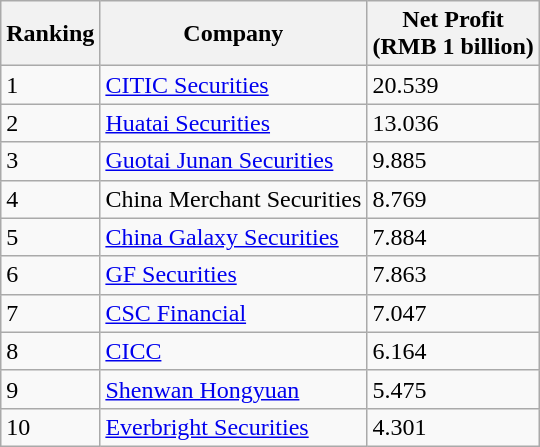<table class="wikitable sortable" border="1">
<tr>
<th>Ranking</th>
<th>Company</th>
<th>Net Profit<br>(RMB 1 billion)</th>
</tr>
<tr>
<td>1</td>
<td><a href='#'>CITIC Securities</a></td>
<td>20.539</td>
</tr>
<tr>
<td>2</td>
<td><a href='#'>Huatai Securities</a></td>
<td>13.036</td>
</tr>
<tr>
<td>3</td>
<td><a href='#'>Guotai Junan Securities</a></td>
<td>9.885</td>
</tr>
<tr>
<td>4</td>
<td>China Merchant Securities</td>
<td>8.769</td>
</tr>
<tr>
<td>5</td>
<td><a href='#'>China Galaxy Securities</a></td>
<td>7.884</td>
</tr>
<tr>
<td>6</td>
<td><a href='#'>GF Securities</a></td>
<td>7.863</td>
</tr>
<tr>
<td>7</td>
<td><a href='#'>CSC Financial</a></td>
<td>7.047</td>
</tr>
<tr>
<td>8</td>
<td><a href='#'>CICC</a></td>
<td>6.164</td>
</tr>
<tr>
<td>9</td>
<td><a href='#'>Shenwan Hongyuan</a></td>
<td>5.475</td>
</tr>
<tr>
<td>10</td>
<td><a href='#'>Everbright Securities</a></td>
<td>4.301</td>
</tr>
</table>
